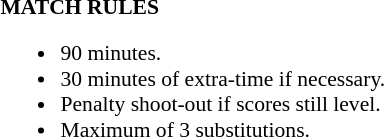<table width=100% style="font-size: 90%">
<tr>
<td width=50% valign=top><br><strong>MATCH RULES</strong><ul><li>90 minutes.</li><li>30 minutes of extra-time if necessary.</li><li>Penalty shoot-out if scores still level.</li><li>Maximum of 3 substitutions.</li></ul></td>
</tr>
</table>
